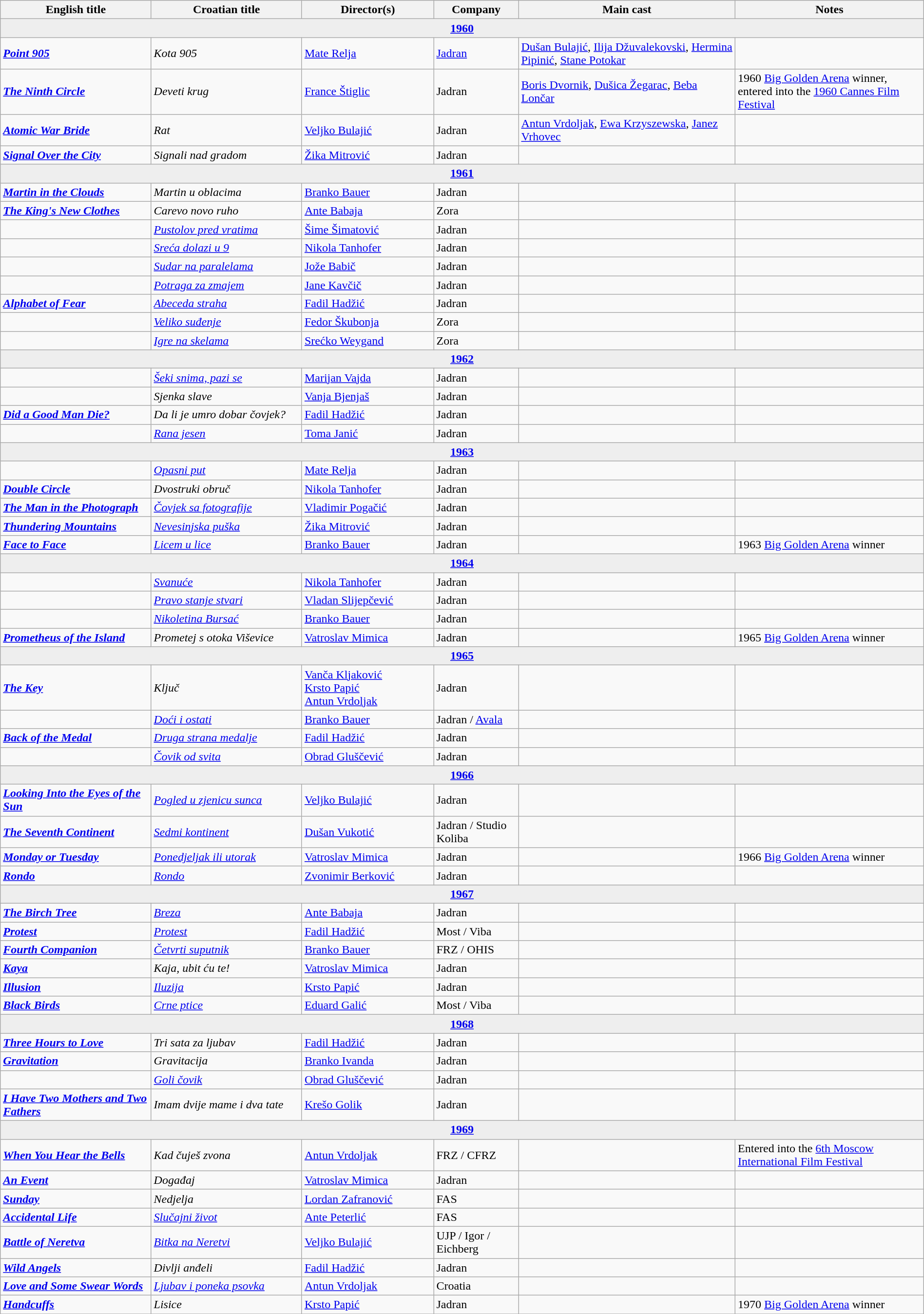<table class="wikitable" width= "100%">
<tr>
<th width=16%>English title</th>
<th width=16%>Croatian title</th>
<th width=14%>Director(s)</th>
<th width=9%>Company</th>
<th width=23%>Main cast</th>
<th width=20%>Notes</th>
</tr>
<tr>
<td colspan="7" style="text-align:center; background:#EEEEEE;"><strong><a href='#'>1960</a></strong></td>
</tr>
<tr>
<td><strong><em><a href='#'>Point 905</a></em></strong></td>
<td><em>Kota 905</em></td>
<td><a href='#'>Mate Relja</a></td>
<td><a href='#'>Jadran</a></td>
<td><a href='#'>Dušan Bulajić</a>, <a href='#'>Ilija Džuvalekovski</a>, <a href='#'>Hermina Pipinić</a>, <a href='#'>Stane Potokar</a></td>
<td></td>
</tr>
<tr>
<td><strong><em><a href='#'>The Ninth Circle</a></em></strong></td>
<td><em>Deveti krug</em></td>
<td><a href='#'>France Štiglic</a></td>
<td>Jadran</td>
<td><a href='#'>Boris Dvornik</a>, <a href='#'>Dušica Žegarac</a>, <a href='#'>Beba Lončar</a></td>
<td>1960 <a href='#'>Big Golden Arena</a> winner,<br>entered into the <a href='#'>1960 Cannes Film Festival</a></td>
</tr>
<tr>
<td><strong><em><a href='#'>Atomic War Bride</a></em></strong></td>
<td><em>Rat</em></td>
<td><a href='#'>Veljko Bulajić</a></td>
<td>Jadran</td>
<td><a href='#'>Antun Vrdoljak</a>, <a href='#'>Ewa Krzyszewska</a>, <a href='#'>Janez Vrhovec</a></td>
<td></td>
</tr>
<tr>
<td><strong><em><a href='#'>Signal Over the City</a></em></strong></td>
<td><em>Signali nad gradom</em></td>
<td><a href='#'>Žika Mitrović</a></td>
<td>Jadran</td>
<td></td>
<td></td>
</tr>
<tr>
<td colspan="7" style="text-align:center; background:#EEEEEE;"><strong><a href='#'>1961</a></strong></td>
</tr>
<tr>
<td><strong><em><a href='#'>Martin in the Clouds</a></em></strong></td>
<td><em>Martin u oblacima</em></td>
<td><a href='#'>Branko Bauer</a></td>
<td>Jadran</td>
<td></td>
<td></td>
</tr>
<tr>
<td><strong><em><a href='#'>The King's New Clothes</a></em></strong></td>
<td><em>Carevo novo ruho</em></td>
<td><a href='#'>Ante Babaja</a></td>
<td>Zora</td>
<td></td>
<td></td>
</tr>
<tr>
<td><strong><em> </em></strong></td>
<td><em><a href='#'>Pustolov pred vratima</a></em></td>
<td><a href='#'>Šime Šimatović</a></td>
<td>Jadran</td>
<td></td>
<td></td>
</tr>
<tr>
<td><strong><em> </em></strong></td>
<td><em><a href='#'>Sreća dolazi u 9</a></em></td>
<td><a href='#'>Nikola Tanhofer</a></td>
<td>Jadran</td>
<td></td>
<td></td>
</tr>
<tr>
<td><strong><em> </em></strong></td>
<td><em><a href='#'>Sudar na paralelama</a></em></td>
<td><a href='#'>Jože Babič</a></td>
<td>Jadran</td>
<td></td>
<td></td>
</tr>
<tr>
<td><strong><em> </em></strong></td>
<td><em><a href='#'>Potraga za zmajem</a></em></td>
<td><a href='#'>Jane Kavčič</a></td>
<td>Jadran</td>
<td></td>
<td></td>
</tr>
<tr>
<td><strong><em><a href='#'>Alphabet of Fear</a></em></strong></td>
<td><em><a href='#'>Abeceda straha</a></em></td>
<td><a href='#'>Fadil Hadžić</a></td>
<td>Jadran</td>
<td></td>
<td></td>
</tr>
<tr>
<td><strong><em> </em></strong></td>
<td><em><a href='#'>Veliko suđenje</a></em></td>
<td><a href='#'>Fedor Škubonja</a></td>
<td>Zora</td>
<td></td>
<td></td>
</tr>
<tr>
<td><strong><em> </em></strong></td>
<td><em><a href='#'>Igre na skelama</a></em></td>
<td><a href='#'>Srećko Weygand</a></td>
<td>Zora</td>
<td></td>
<td></td>
</tr>
<tr>
<td colspan="7" style="text-align:center; background:#EEEEEE;"><strong><a href='#'>1962</a></strong></td>
</tr>
<tr>
<td><strong><em> </em></strong></td>
<td><em><a href='#'>Šeki snima, pazi se</a></em></td>
<td><a href='#'>Marijan Vajda</a></td>
<td>Jadran</td>
<td></td>
<td></td>
</tr>
<tr>
<td><strong><em> </em></strong></td>
<td><em>Sjenka slave</em></td>
<td><a href='#'>Vanja Bjenjaš</a></td>
<td>Jadran</td>
<td></td>
<td></td>
</tr>
<tr>
<td><strong><em><a href='#'>Did a Good Man Die?</a></em></strong></td>
<td><em>Da li je umro dobar čovjek?</em></td>
<td><a href='#'>Fadil Hadžić</a></td>
<td>Jadran</td>
<td></td>
<td></td>
</tr>
<tr>
<td><strong><em> </em></strong></td>
<td><em><a href='#'>Rana jesen</a></em></td>
<td><a href='#'>Toma Janić</a></td>
<td>Jadran</td>
<td></td>
<td></td>
</tr>
<tr>
<td colspan="7" style="text-align:center; background:#EEEEEE;"><strong><a href='#'>1963</a></strong></td>
</tr>
<tr>
<td><strong><em> </em></strong></td>
<td><em><a href='#'>Opasni put</a></em></td>
<td><a href='#'>Mate Relja</a></td>
<td>Jadran</td>
<td></td>
<td></td>
</tr>
<tr>
<td><strong><em><a href='#'>Double Circle</a></em></strong></td>
<td><em>Dvostruki obruč</em></td>
<td><a href='#'>Nikola Tanhofer</a></td>
<td>Jadran</td>
<td></td>
<td></td>
</tr>
<tr>
<td><strong><em><a href='#'>The Man in the Photograph</a></em></strong></td>
<td><em><a href='#'>Čovjek sa fotografije</a></em></td>
<td><a href='#'>Vladimir Pogačić</a></td>
<td>Jadran</td>
<td></td>
<td></td>
</tr>
<tr>
<td><strong><em><a href='#'>Thundering Mountains</a></em></strong></td>
<td><em><a href='#'>Nevesinjska puška</a></em></td>
<td><a href='#'>Žika Mitrović</a></td>
<td>Jadran</td>
<td></td>
<td></td>
</tr>
<tr>
<td><strong><em><a href='#'>Face to Face</a></em></strong></td>
<td><em><a href='#'>Licem u lice</a></em></td>
<td><a href='#'>Branko Bauer</a></td>
<td>Jadran</td>
<td></td>
<td>1963 <a href='#'>Big Golden Arena</a> winner</td>
</tr>
<tr>
<td colspan="7" style="text-align:center; background:#EEEEEE;"><strong><a href='#'>1964</a></strong></td>
</tr>
<tr>
<td><strong><em> </em></strong></td>
<td><em><a href='#'>Svanuće</a></em></td>
<td><a href='#'>Nikola Tanhofer</a></td>
<td>Jadran</td>
<td></td>
<td></td>
</tr>
<tr>
<td><strong><em> </em></strong></td>
<td><em><a href='#'>Pravo stanje stvari</a></em></td>
<td><a href='#'>Vladan Slijepčević</a></td>
<td>Jadran</td>
<td></td>
<td></td>
</tr>
<tr>
<td><strong><em> </em></strong></td>
<td><em><a href='#'>Nikoletina Bursać</a></em></td>
<td><a href='#'>Branko Bauer</a></td>
<td>Jadran</td>
<td></td>
<td></td>
</tr>
<tr>
<td><strong><em><a href='#'>Prometheus of the Island</a></em></strong></td>
<td><em>Prometej s otoka Viševice</em></td>
<td><a href='#'>Vatroslav Mimica</a></td>
<td>Jadran</td>
<td></td>
<td>1965 <a href='#'>Big Golden Arena</a> winner</td>
</tr>
<tr>
<td colspan="7" style="text-align:center; background:#EEEEEE;"><strong><a href='#'>1965</a></strong></td>
</tr>
<tr>
<td><strong><em><a href='#'>The Key</a></em></strong></td>
<td><em>Ključ</em></td>
<td><a href='#'>Vanča Kljaković</a><br><a href='#'>Krsto Papić</a><br><a href='#'>Antun Vrdoljak</a></td>
<td>Jadran</td>
<td></td>
<td></td>
</tr>
<tr>
<td><strong><em> </em></strong></td>
<td><em><a href='#'>Doći i ostati</a></em></td>
<td><a href='#'>Branko Bauer</a></td>
<td>Jadran / <a href='#'>Avala</a></td>
<td></td>
<td></td>
</tr>
<tr>
<td><strong><em><a href='#'>Back of the Medal</a></em></strong></td>
<td><em><a href='#'>Druga strana medalje</a></em></td>
<td><a href='#'>Fadil Hadžić</a></td>
<td>Jadran</td>
<td></td>
<td></td>
</tr>
<tr>
<td><strong><em> </em></strong></td>
<td><em><a href='#'>Čovik od svita</a></em></td>
<td><a href='#'>Obrad Gluščević</a></td>
<td>Jadran</td>
<td></td>
<td></td>
</tr>
<tr>
<td colspan="7" style="text-align:center; background:#EEEEEE;"><strong><a href='#'>1966</a></strong></td>
</tr>
<tr>
<td><strong><em><a href='#'>Looking Into the Eyes of the Sun</a></em></strong></td>
<td><em><a href='#'>Pogled u zjenicu sunca</a></em></td>
<td><a href='#'>Veljko Bulajić</a></td>
<td>Jadran</td>
<td></td>
<td></td>
</tr>
<tr>
<td><strong><em><a href='#'>The Seventh Continent</a></em></strong></td>
<td><em><a href='#'>Sedmi kontinent</a></em></td>
<td><a href='#'>Dušan Vukotić</a></td>
<td>Jadran / Studio Koliba</td>
<td></td>
<td></td>
</tr>
<tr>
<td><strong><em><a href='#'>Monday or Tuesday</a></em></strong></td>
<td><em><a href='#'>Ponedjeljak ili utorak</a></em></td>
<td><a href='#'>Vatroslav Mimica</a></td>
<td>Jadran</td>
<td></td>
<td>1966 <a href='#'>Big Golden Arena</a> winner</td>
</tr>
<tr>
<td><strong><em><a href='#'>Rondo</a></em></strong></td>
<td><em><a href='#'>Rondo</a></em></td>
<td><a href='#'>Zvonimir Berković</a></td>
<td>Jadran</td>
<td></td>
<td></td>
</tr>
<tr>
<td colspan="7" style="text-align:center; background:#EEEEEE;"><strong><a href='#'>1967</a></strong></td>
</tr>
<tr>
<td><strong><em><a href='#'>The Birch Tree</a></em></strong></td>
<td><em><a href='#'>Breza</a></em></td>
<td><a href='#'>Ante Babaja</a></td>
<td>Jadran</td>
<td></td>
<td></td>
</tr>
<tr>
<td><strong><em><a href='#'>Protest</a></em></strong></td>
<td><em><a href='#'>Protest</a></em></td>
<td><a href='#'>Fadil Hadžić</a></td>
<td>Most / Viba</td>
<td></td>
<td></td>
</tr>
<tr>
<td><strong><em><a href='#'>Fourth Companion</a></em></strong></td>
<td><em><a href='#'>Četvrti suputnik</a></em></td>
<td><a href='#'>Branko Bauer</a></td>
<td>FRZ / OHIS</td>
<td></td>
<td></td>
</tr>
<tr>
<td><strong><em><a href='#'>Kaya</a></em></strong></td>
<td><em>Kaja, ubit ću te!</em></td>
<td><a href='#'>Vatroslav Mimica</a></td>
<td>Jadran</td>
<td></td>
<td></td>
</tr>
<tr>
<td><strong><em><a href='#'>Illusion</a></em></strong></td>
<td><em><a href='#'>Iluzija</a></em></td>
<td><a href='#'>Krsto Papić</a></td>
<td>Jadran</td>
<td></td>
<td></td>
</tr>
<tr>
<td><strong><em><a href='#'>Black Birds</a></em></strong></td>
<td><em><a href='#'>Crne ptice</a></em></td>
<td><a href='#'>Eduard Galić</a></td>
<td>Most / Viba</td>
<td></td>
<td></td>
</tr>
<tr>
<td colspan="7" style="text-align:center; background:#EEEEEE;"><strong><a href='#'>1968</a></strong></td>
</tr>
<tr>
<td><strong><em><a href='#'>Three Hours to Love</a></em></strong></td>
<td><em>Tri sata za ljubav</em></td>
<td><a href='#'>Fadil Hadžić</a></td>
<td>Jadran</td>
<td></td>
<td></td>
</tr>
<tr>
<td><strong><em><a href='#'>Gravitation</a></em></strong></td>
<td><em>Gravitacija</em></td>
<td><a href='#'>Branko Ivanda</a></td>
<td>Jadran</td>
<td></td>
<td></td>
</tr>
<tr>
<td><strong><em> </em></strong></td>
<td><em><a href='#'>Goli čovik</a></em></td>
<td><a href='#'>Obrad Gluščević</a></td>
<td>Jadran</td>
<td></td>
<td></td>
</tr>
<tr>
<td><strong><em><a href='#'>I Have Two Mothers and Two Fathers</a></em></strong></td>
<td><em>Imam dvije mame i dva tate</em></td>
<td><a href='#'>Krešo Golik</a></td>
<td>Jadran</td>
<td></td>
<td></td>
</tr>
<tr>
<td colspan="7" style="text-align:center; background:#EEEEEE;"><strong><a href='#'>1969</a></strong></td>
</tr>
<tr>
<td><strong><em><a href='#'>When You Hear the Bells</a></em></strong></td>
<td><em>Kad čuješ zvona</em></td>
<td><a href='#'>Antun Vrdoljak</a></td>
<td>FRZ / CFRZ</td>
<td></td>
<td>Entered into the <a href='#'>6th Moscow International Film Festival</a></td>
</tr>
<tr>
<td><strong><em><a href='#'>An Event</a></em></strong></td>
<td><em>Događaj</em></td>
<td><a href='#'>Vatroslav Mimica</a></td>
<td>Jadran</td>
<td></td>
<td></td>
</tr>
<tr>
<td><strong><em><a href='#'>Sunday</a></em></strong></td>
<td><em>Nedjelja</em></td>
<td><a href='#'>Lordan Zafranović</a></td>
<td>FAS</td>
<td></td>
<td></td>
</tr>
<tr>
<td><strong><em><a href='#'>Accidental Life</a></em></strong></td>
<td><em><a href='#'>Slučajni život</a></em></td>
<td><a href='#'>Ante Peterlić</a></td>
<td>FAS</td>
<td></td>
<td></td>
</tr>
<tr>
<td><strong><em><a href='#'>Battle of Neretva</a></em></strong></td>
<td><em><a href='#'>Bitka na Neretvi</a></em></td>
<td><a href='#'>Veljko Bulajić</a></td>
<td>UJP / Igor / Eichberg</td>
<td></td>
<td></td>
</tr>
<tr>
<td><strong><em><a href='#'>Wild Angels</a></em></strong></td>
<td><em>Divlji anđeli</em></td>
<td><a href='#'>Fadil Hadžić</a></td>
<td>Jadran</td>
<td></td>
<td></td>
</tr>
<tr>
<td><strong><em><a href='#'>Love and Some Swear Words</a></em></strong></td>
<td><em><a href='#'>Ljubav i poneka psovka</a></em></td>
<td><a href='#'>Antun Vrdoljak</a></td>
<td>Croatia</td>
<td></td>
<td></td>
</tr>
<tr>
<td><strong><em><a href='#'>Handcuffs</a></em></strong></td>
<td><em>Lisice</em></td>
<td><a href='#'>Krsto Papić</a></td>
<td>Jadran</td>
<td></td>
<td>1970 <a href='#'>Big Golden Arena</a> winner</td>
</tr>
<tr>
</tr>
</table>
